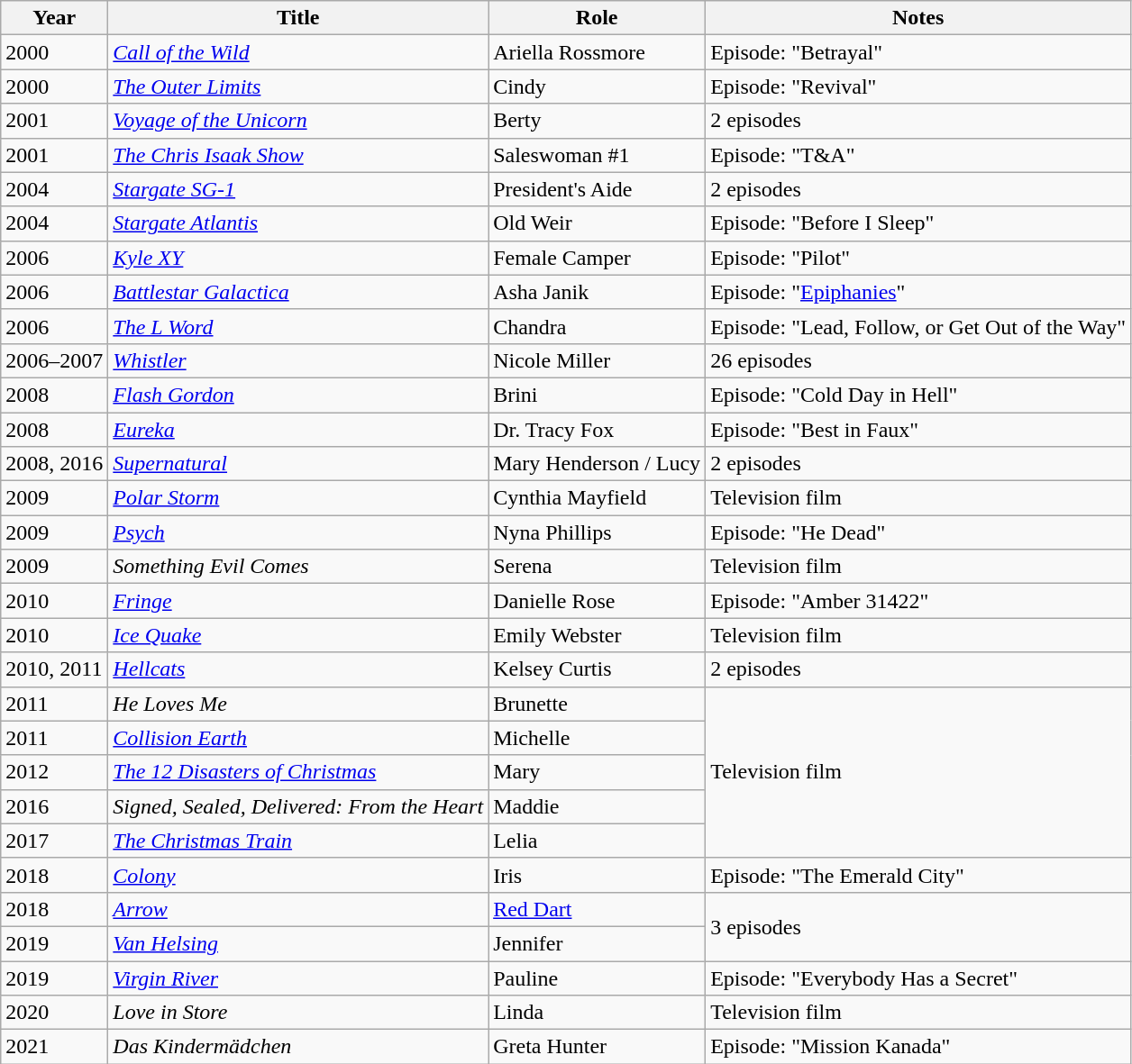<table class="wikitable sortable">
<tr>
<th>Year</th>
<th>Title</th>
<th>Role</th>
<th class="unsortable">Notes</th>
</tr>
<tr>
<td>2000</td>
<td><a href='#'><em>Call of the Wild</em></a></td>
<td>Ariella Rossmore</td>
<td>Episode: "Betrayal"</td>
</tr>
<tr>
<td>2000</td>
<td data-sort-value="Outer Limits, The"><a href='#'><em>The Outer Limits</em></a></td>
<td>Cindy</td>
<td>Episode: "Revival"</td>
</tr>
<tr>
<td>2001</td>
<td><em><a href='#'>Voyage of the Unicorn</a></em></td>
<td>Berty</td>
<td>2 episodes</td>
</tr>
<tr>
<td>2001</td>
<td data-sort-value="Chris Isaak Show, The"><em><a href='#'>The Chris Isaak Show</a></em></td>
<td>Saleswoman #1</td>
<td>Episode: "T&A"</td>
</tr>
<tr>
<td>2004</td>
<td><em><a href='#'>Stargate SG-1</a></em></td>
<td>President's Aide</td>
<td>2 episodes</td>
</tr>
<tr>
<td>2004</td>
<td><em><a href='#'>Stargate Atlantis</a></em></td>
<td>Old Weir</td>
<td>Episode: "Before I Sleep"</td>
</tr>
<tr>
<td>2006</td>
<td><em><a href='#'>Kyle XY</a></em></td>
<td>Female Camper</td>
<td>Episode: "Pilot"</td>
</tr>
<tr>
<td>2006</td>
<td><a href='#'><em>Battlestar Galactica</em></a></td>
<td>Asha Janik</td>
<td>Episode: "<a href='#'>Epiphanies</a>"</td>
</tr>
<tr>
<td>2006</td>
<td data-sort-value="L Word, The"><em><a href='#'>The L Word</a></em></td>
<td>Chandra</td>
<td>Episode: "Lead, Follow, or Get Out of the Way"</td>
</tr>
<tr>
<td>2006–2007</td>
<td><a href='#'><em>Whistler</em></a></td>
<td>Nicole Miller</td>
<td>26 episodes</td>
</tr>
<tr>
<td>2008</td>
<td><a href='#'><em>Flash Gordon</em></a></td>
<td>Brini</td>
<td>Episode: "Cold Day in Hell"</td>
</tr>
<tr>
<td>2008</td>
<td><a href='#'><em>Eureka</em></a></td>
<td>Dr. Tracy Fox</td>
<td>Episode: "Best in Faux"</td>
</tr>
<tr>
<td>2008, 2016</td>
<td><a href='#'><em>Supernatural</em></a></td>
<td>Mary Henderson / Lucy</td>
<td>2 episodes</td>
</tr>
<tr>
<td>2009</td>
<td><em><a href='#'>Polar Storm</a></em></td>
<td>Cynthia Mayfield</td>
<td>Television film</td>
</tr>
<tr>
<td>2009</td>
<td><em><a href='#'>Psych</a></em></td>
<td>Nyna Phillips</td>
<td>Episode: "He Dead"</td>
</tr>
<tr>
<td>2009</td>
<td><em>Something Evil Comes</em></td>
<td>Serena</td>
<td>Television film</td>
</tr>
<tr>
<td>2010</td>
<td><a href='#'><em>Fringe</em></a></td>
<td>Danielle Rose</td>
<td>Episode: "Amber 31422"</td>
</tr>
<tr>
<td>2010</td>
<td><a href='#'><em>Ice Quake</em></a></td>
<td>Emily Webster</td>
<td>Television film</td>
</tr>
<tr>
<td>2010, 2011</td>
<td><em><a href='#'>Hellcats</a></em></td>
<td>Kelsey Curtis</td>
<td>2 episodes</td>
</tr>
<tr>
<td>2011</td>
<td><em>He Loves Me</em></td>
<td>Brunette</td>
<td rowspan="5">Television film</td>
</tr>
<tr>
<td>2011</td>
<td><em><a href='#'>Collision Earth</a></em></td>
<td>Michelle</td>
</tr>
<tr>
<td>2012</td>
<td data-sort-value="12 Disasters of Christmas, The"><em><a href='#'>The 12 Disasters of Christmas</a></em></td>
<td>Mary</td>
</tr>
<tr>
<td>2016</td>
<td><em>Signed, Sealed, Delivered: From the Heart</em></td>
<td>Maddie</td>
</tr>
<tr>
<td>2017</td>
<td data-sort-value="Christmas Train, The"><em><a href='#'>The Christmas Train</a></em></td>
<td>Lelia</td>
</tr>
<tr>
<td>2018</td>
<td><a href='#'><em>Colony</em></a></td>
<td>Iris</td>
<td>Episode: "The Emerald City"</td>
</tr>
<tr>
<td>2018</td>
<td><a href='#'><em>Arrow</em></a></td>
<td><a href='#'>Red Dart</a></td>
<td rowspan="2">3 episodes</td>
</tr>
<tr>
<td>2019</td>
<td><a href='#'><em>Van Helsing</em></a></td>
<td>Jennifer</td>
</tr>
<tr>
<td>2019</td>
<td><a href='#'><em>Virgin River</em></a></td>
<td>Pauline</td>
<td>Episode: "Everybody Has a Secret"</td>
</tr>
<tr>
<td>2020</td>
<td><em>Love in Store</em></td>
<td>Linda</td>
<td>Television film</td>
</tr>
<tr>
<td>2021</td>
<td><em>Das Kindermädchen</em></td>
<td>Greta Hunter</td>
<td>Episode: "Mission Kanada"</td>
</tr>
</table>
